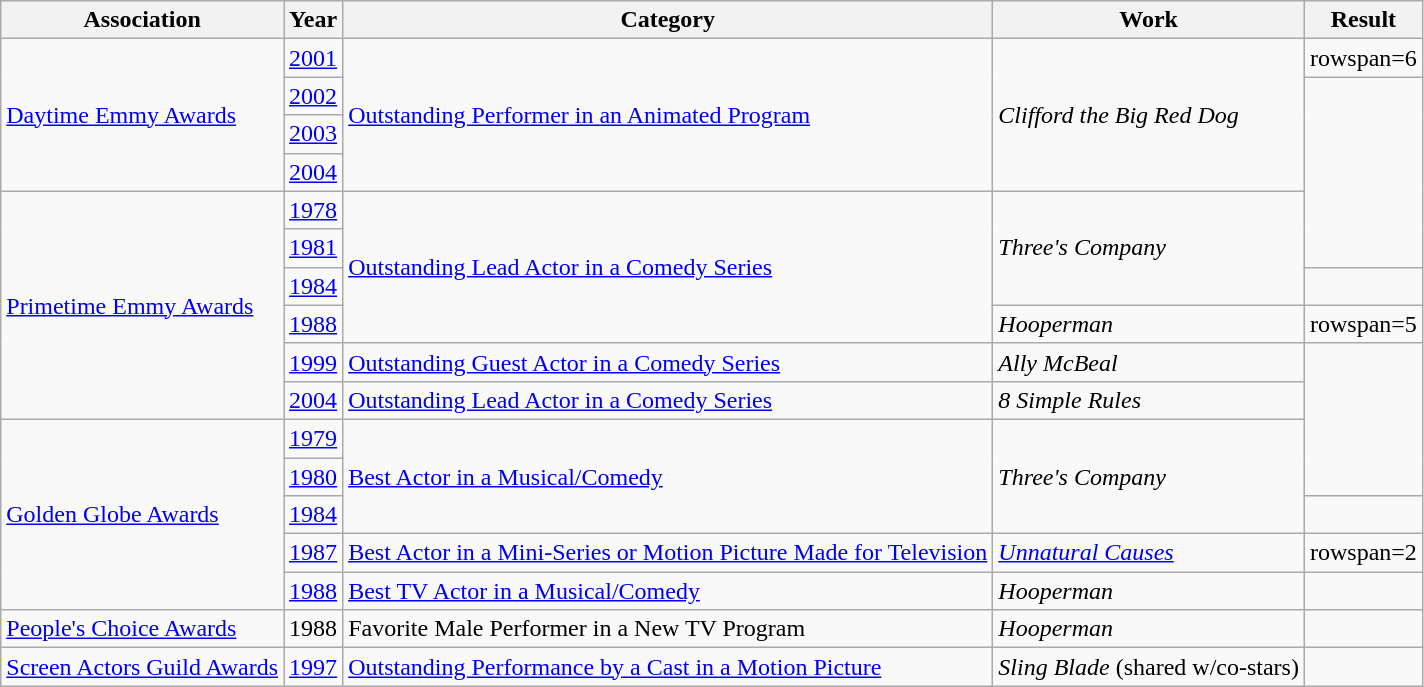<table class="wikitable sortable">
<tr>
<th>Association</th>
<th>Year</th>
<th>Category</th>
<th>Work</th>
<th>Result</th>
</tr>
<tr>
<td rowspan=4><a href='#'>Daytime Emmy Awards</a></td>
<td align="center"><a href='#'>2001</a></td>
<td rowspan=4><a href='#'>Outstanding Performer in an Animated Program</a></td>
<td rowspan=4><em>Clifford the Big Red Dog</em></td>
<td>rowspan=6 </td>
</tr>
<tr>
<td align="center"><a href='#'>2002</a></td>
</tr>
<tr>
<td align="center"><a href='#'>2003</a></td>
</tr>
<tr>
<td align="center"><a href='#'>2004</a></td>
</tr>
<tr>
<td rowspan=6><a href='#'>Primetime Emmy Awards</a></td>
<td align="center"><a href='#'>1978</a></td>
<td rowspan=4><a href='#'>Outstanding Lead Actor in a Comedy Series</a></td>
<td rowspan=3><em>Three's Company</em></td>
</tr>
<tr>
<td align="center"><a href='#'>1981</a></td>
</tr>
<tr>
<td align="center"><a href='#'>1984</a></td>
<td></td>
</tr>
<tr>
<td align="center"><a href='#'>1988</a></td>
<td><em>Hooperman</em></td>
<td>rowspan=5 </td>
</tr>
<tr>
<td align="center"><a href='#'>1999</a></td>
<td><a href='#'>Outstanding Guest Actor in a Comedy Series</a></td>
<td><em>Ally McBeal</em></td>
</tr>
<tr>
<td align="center"><a href='#'>2004</a></td>
<td><a href='#'>Outstanding Lead Actor in a Comedy Series</a></td>
<td><em>8 Simple Rules</em></td>
</tr>
<tr>
<td rowspan=5><a href='#'>Golden Globe Awards</a></td>
<td align="center"><a href='#'>1979</a></td>
<td rowspan=3><a href='#'>Best Actor in a Musical/Comedy</a></td>
<td rowspan=3><em>Three's Company</em></td>
</tr>
<tr>
<td align="center"><a href='#'>1980</a></td>
</tr>
<tr>
<td align="center"><a href='#'>1984</a></td>
<td></td>
</tr>
<tr>
<td align="center"><a href='#'>1987</a></td>
<td><a href='#'>Best Actor in a Mini-Series or Motion Picture Made for Television</a></td>
<td><em><a href='#'>Unnatural Causes</a></em></td>
<td>rowspan=2 </td>
</tr>
<tr>
<td align="center"><a href='#'>1988</a></td>
<td><a href='#'>Best TV Actor in a Musical/Comedy</a></td>
<td><em>Hooperman</em></td>
</tr>
<tr>
<td><a href='#'>People's Choice Awards</a></td>
<td align="center">1988</td>
<td>Favorite Male Performer in a New TV Program</td>
<td><em>Hooperman</em></td>
<td></td>
</tr>
<tr>
<td><a href='#'>Screen Actors Guild Awards</a></td>
<td align="center"><a href='#'>1997</a></td>
<td><a href='#'>Outstanding Performance by a Cast in a Motion Picture</a></td>
<td><em>Sling Blade</em> (shared w/co-stars)</td>
<td></td>
</tr>
</table>
